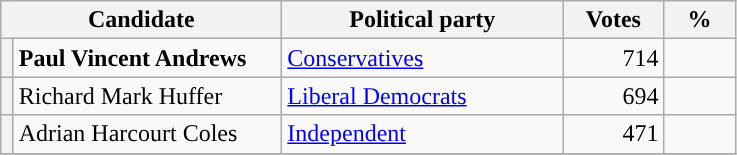<table class="wikitable">
<tr>
<th valign=top colspan="2" style="width: 180px">Candidate</th>
<th valign=top style="width: 180px">Political party</th>
<th valign=top style="width: 60px">Votes</th>
<th valign=top style="width: 40px">%</th>
</tr>
<tr>
<th style="background-color: "></th>
<td><strong>Paul Vincent Andrews</strong></td>
<td><a href='#'>Conservatives</a></td>
<td align="right">714</td>
<td align="right"></td>
</tr>
<tr>
<th style="background-color: "></th>
<td>Richard Mark Huffer</td>
<td><a href='#'>Liberal Democrats</a></td>
<td align="right">694</td>
<td align="right"></td>
</tr>
<tr>
<th style="background-color: "></th>
<td>Adrian Harcourt Coles</td>
<td><a href='#'>Independent</a></td>
<td align="right">471</td>
<td align="right"></td>
</tr>
<tr>
</tr>
</table>
